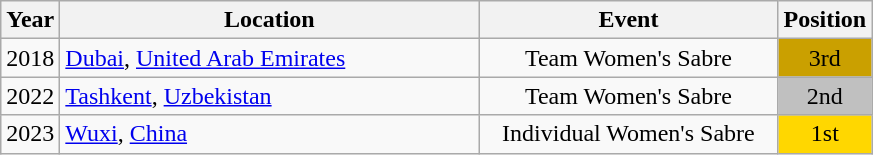<table class="wikitable" style="text-align:center;">
<tr>
<th>Year</th>
<th style="width:17em">Location</th>
<th style="width:12em">Event</th>
<th>Position</th>
</tr>
<tr>
<td>2018</td>
<td rowspan="1" align="left"> <a href='#'>Dubai</a>, <a href='#'>United Arab Emirates</a></td>
<td>Team Women's Sabre</td>
<td bgcolor="caramel">3rd</td>
</tr>
<tr>
<td>2022</td>
<td rowspan="1" align="left"> <a href='#'>Tashkent</a>, <a href='#'>Uzbekistan</a></td>
<td>Team Women's Sabre</td>
<td bgcolor="silver">2nd</td>
</tr>
<tr>
<td>2023</td>
<td rowspan="1" align="left"> <a href='#'>Wuxi</a>, <a href='#'>China</a></td>
<td>Individual Women's Sabre</td>
<td bgcolor="gold">1st</td>
</tr>
</table>
